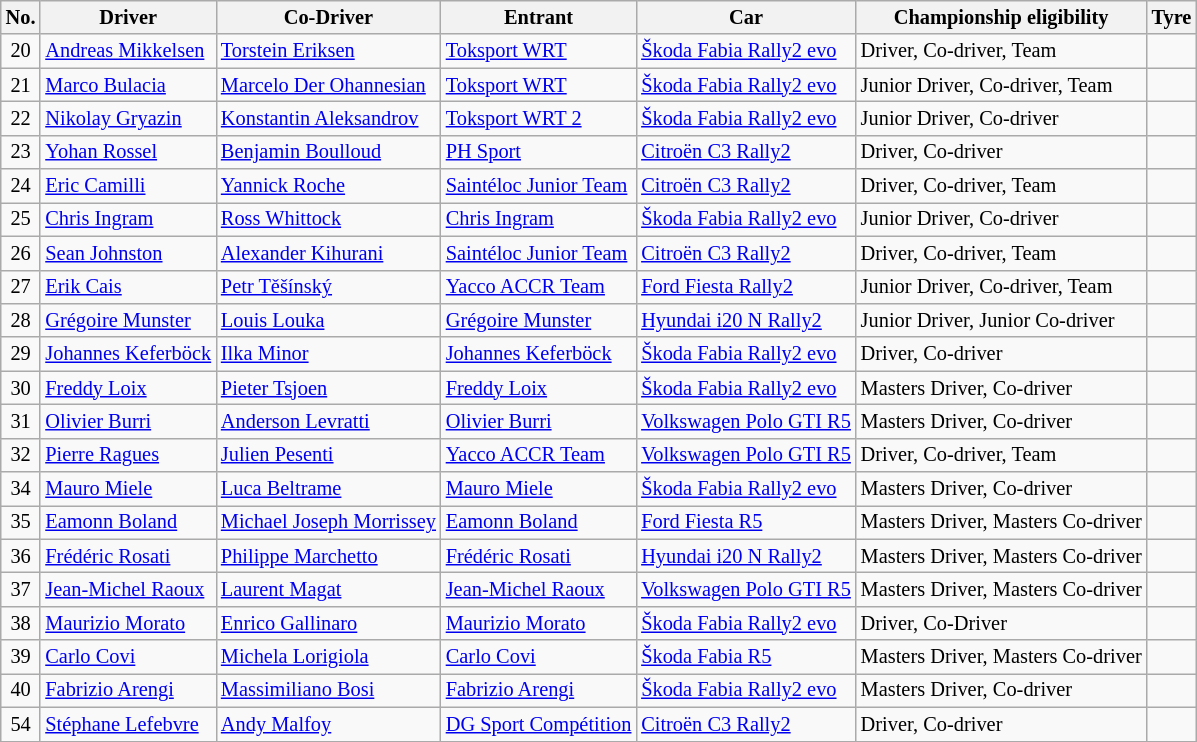<table class="wikitable" style="font-size: 85%;">
<tr>
<th>No.</th>
<th>Driver</th>
<th>Co-Driver</th>
<th>Entrant</th>
<th>Car</th>
<th>Championship eligibility</th>
<th>Tyre</th>
</tr>
<tr>
<td align="center">20</td>
<td> <a href='#'>Andreas Mikkelsen</a></td>
<td> <a href='#'>Torstein Eriksen</a></td>
<td> <a href='#'>Toksport WRT</a></td>
<td><a href='#'>Škoda Fabia Rally2 evo</a></td>
<td>Driver, Co-driver, Team</td>
<td align="center"></td>
</tr>
<tr>
<td align="center">21</td>
<td> <a href='#'>Marco Bulacia</a></td>
<td> <a href='#'>Marcelo Der Ohannesian</a></td>
<td> <a href='#'>Toksport WRT</a></td>
<td><a href='#'>Škoda Fabia Rally2 evo</a></td>
<td>Junior Driver, Co-driver, Team</td>
<td align="center"></td>
</tr>
<tr>
<td align="center">22</td>
<td> <a href='#'>Nikolay Gryazin</a></td>
<td> <a href='#'>Konstantin Aleksandrov</a></td>
<td> <a href='#'>Toksport WRT 2</a></td>
<td><a href='#'>Škoda Fabia Rally2 evo</a></td>
<td>Junior Driver, Co-driver</td>
<td align="center"></td>
</tr>
<tr>
<td align="center">23</td>
<td> <a href='#'>Yohan Rossel</a></td>
<td> <a href='#'>Benjamin Boulloud</a></td>
<td> <a href='#'>PH Sport</a></td>
<td><a href='#'>Citroën C3 Rally2</a></td>
<td>Driver, Co-driver</td>
<td align="center"></td>
</tr>
<tr>
<td align="center">24</td>
<td> <a href='#'>Eric Camilli</a></td>
<td> <a href='#'>Yannick Roche</a></td>
<td> <a href='#'>Saintéloc Junior Team</a></td>
<td><a href='#'>Citroën C3 Rally2</a></td>
<td>Driver, Co-driver, Team</td>
<td align="center"></td>
</tr>
<tr>
<td align="center">25</td>
<td> <a href='#'>Chris Ingram</a></td>
<td> <a href='#'>Ross Whittock</a></td>
<td> <a href='#'>Chris Ingram</a></td>
<td><a href='#'>Škoda Fabia Rally2 evo</a></td>
<td>Junior Driver, Co-driver</td>
<td align="center"></td>
</tr>
<tr>
<td align="center">26</td>
<td> <a href='#'>Sean Johnston</a></td>
<td> <a href='#'>Alexander Kihurani</a></td>
<td> <a href='#'>Saintéloc Junior Team</a></td>
<td><a href='#'>Citroën C3 Rally2</a></td>
<td>Driver, Co-driver, Team</td>
<td align="center"></td>
</tr>
<tr>
<td align="center">27</td>
<td> <a href='#'>Erik Cais</a></td>
<td> <a href='#'>Petr Těšínský</a></td>
<td> <a href='#'>Yacco ACCR Team</a></td>
<td><a href='#'>Ford Fiesta Rally2</a></td>
<td>Junior Driver, Co-driver, Team</td>
<td align="center"></td>
</tr>
<tr>
<td align="center">28</td>
<td> <a href='#'>Grégoire Munster</a></td>
<td> <a href='#'>Louis Louka</a></td>
<td> <a href='#'>Grégoire Munster</a></td>
<td><a href='#'>Hyundai i20 N Rally2</a></td>
<td>Junior Driver, Junior Co-driver</td>
<td align="center"></td>
</tr>
<tr>
<td align="center">29</td>
<td> <a href='#'>Johannes Keferböck</a></td>
<td> <a href='#'>Ilka Minor</a></td>
<td> <a href='#'>Johannes Keferböck</a></td>
<td><a href='#'>Škoda Fabia Rally2 evo</a></td>
<td>Driver, Co-driver</td>
<td align="center"></td>
</tr>
<tr>
<td align="center">30</td>
<td> <a href='#'>Freddy Loix</a></td>
<td> <a href='#'>Pieter Tsjoen</a></td>
<td> <a href='#'>Freddy Loix</a></td>
<td><a href='#'>Škoda Fabia Rally2 evo</a></td>
<td>Masters Driver, Co-driver</td>
<td align="center"></td>
</tr>
<tr>
<td align="center">31</td>
<td> <a href='#'>Olivier Burri</a></td>
<td> <a href='#'>Anderson Levratti</a></td>
<td> <a href='#'>Olivier Burri</a></td>
<td><a href='#'>Volkswagen Polo GTI R5</a></td>
<td>Masters Driver, Co-driver</td>
<td align="center"></td>
</tr>
<tr>
<td align="center">32</td>
<td> <a href='#'>Pierre Ragues</a></td>
<td> <a href='#'>Julien Pesenti</a></td>
<td> <a href='#'>Yacco ACCR Team</a></td>
<td><a href='#'>Volkswagen Polo GTI R5</a></td>
<td>Driver, Co-driver, Team</td>
<td align="center"></td>
</tr>
<tr>
<td align="center">34</td>
<td> <a href='#'>Mauro Miele</a></td>
<td> <a href='#'>Luca Beltrame</a></td>
<td> <a href='#'>Mauro Miele</a></td>
<td><a href='#'>Škoda Fabia Rally2 evo</a></td>
<td>Masters Driver, Co-driver</td>
<td align="center"></td>
</tr>
<tr>
<td align="center">35</td>
<td> <a href='#'>Eamonn Boland</a></td>
<td> <a href='#'>Michael Joseph Morrissey</a></td>
<td> <a href='#'>Eamonn Boland</a></td>
<td><a href='#'>Ford Fiesta R5</a></td>
<td>Masters Driver, Masters Co-driver</td>
<td align="center"></td>
</tr>
<tr>
<td align="center">36</td>
<td> <a href='#'>Frédéric Rosati</a></td>
<td> <a href='#'>Philippe Marchetto</a></td>
<td> <a href='#'>Frédéric Rosati</a></td>
<td><a href='#'>Hyundai i20 N Rally2</a></td>
<td>Masters Driver, Masters Co-driver</td>
<td align="center"></td>
</tr>
<tr>
<td align="center">37</td>
<td> <a href='#'>Jean-Michel Raoux</a></td>
<td> <a href='#'>Laurent Magat</a></td>
<td> <a href='#'>Jean-Michel Raoux</a></td>
<td><a href='#'>Volkswagen Polo GTI R5</a></td>
<td>Masters Driver, Masters Co-driver</td>
<td align="center"></td>
</tr>
<tr>
<td align="center">38</td>
<td> <a href='#'>Maurizio Morato</a></td>
<td> <a href='#'>Enrico Gallinaro</a></td>
<td> <a href='#'>Maurizio Morato</a></td>
<td><a href='#'>Škoda Fabia Rally2 evo</a></td>
<td>Driver, Co-Driver</td>
<td></td>
</tr>
<tr>
<td align="center">39</td>
<td> <a href='#'>Carlo Covi</a></td>
<td> <a href='#'>Michela Lorigiola</a></td>
<td> <a href='#'>Carlo Covi</a></td>
<td><a href='#'>Škoda Fabia R5</a></td>
<td>Masters Driver, Masters Co-driver</td>
<td align="center"></td>
</tr>
<tr>
<td align="center">40</td>
<td> <a href='#'>Fabrizio Arengi</a></td>
<td> <a href='#'>Massimiliano Bosi</a></td>
<td> <a href='#'>Fabrizio Arengi</a></td>
<td><a href='#'>Škoda Fabia Rally2 evo</a></td>
<td>Masters Driver, Co-driver</td>
<td align="center"></td>
</tr>
<tr>
<td align="center">54</td>
<td> <a href='#'>Stéphane Lefebvre</a></td>
<td> <a href='#'>Andy Malfoy</a></td>
<td> <a href='#'>DG Sport Compétition</a></td>
<td><a href='#'>Citroën C3 Rally2</a></td>
<td>Driver, Co-driver</td>
<td align="center"></td>
</tr>
<tr>
</tr>
</table>
